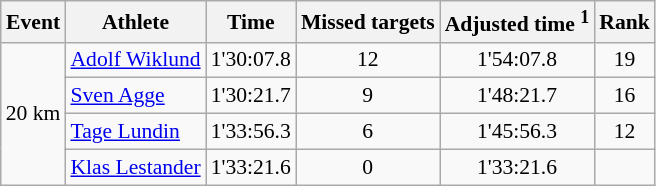<table class="wikitable" style="font-size:90%">
<tr>
<th>Event</th>
<th>Athlete</th>
<th>Time</th>
<th>Missed targets</th>
<th>Adjusted time <sup>1</sup></th>
<th>Rank</th>
</tr>
<tr>
<td rowspan="4">20 km</td>
<td><a href='#'>Adolf Wiklund</a></td>
<td align="center">1'30:07.8</td>
<td align="center">12</td>
<td align="center">1'54:07.8</td>
<td align="center">19</td>
</tr>
<tr>
<td><a href='#'>Sven Agge</a></td>
<td align="center">1'30:21.7</td>
<td align="center">9</td>
<td align="center">1'48:21.7</td>
<td align="center">16</td>
</tr>
<tr>
<td><a href='#'>Tage Lundin</a></td>
<td align="center">1'33:56.3</td>
<td align="center">6</td>
<td align="center">1'45:56.3</td>
<td align="center">12</td>
</tr>
<tr>
<td><a href='#'>Klas Lestander</a></td>
<td align="center">1'33:21.6</td>
<td align="center">0</td>
<td align="center">1'33:21.6</td>
<td align="center"></td>
</tr>
</table>
